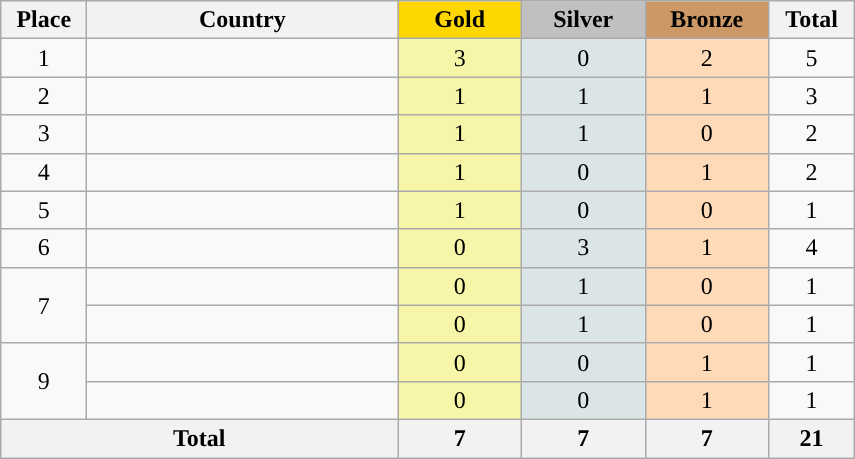<table class="wikitable" style="text-align:center;">
<tr>
<th width="50">Place</th>
<th width="200">Country</th>
<th width="75" style="background-color:gold"> Gold</th>
<th width="75" style="background-color:silver"> Silver</th>
<th width="75" style="background-color:#cc9966"> Bronze</th>
<th width="50">Total</th>
</tr>
<tr>
<td>1</td>
<td style="text-align:left;"></td>
<td style="background-color:#F7F6A8;">3</td>
<td style="background-color:#DCE5E5;">0</td>
<td style="background-color:#FFDAB9;">2</td>
<td>5</td>
</tr>
<tr>
<td>2</td>
<td style="text-align:left;"></td>
<td style="background-color:#F7F6A8;">1</td>
<td style="background-color:#DCE5E5;">1</td>
<td style="background-color:#FFDAB9;">1</td>
<td>3</td>
</tr>
<tr>
<td>3</td>
<td style="text-align:left;"></td>
<td style="background-color:#F7F6A8;">1</td>
<td style="background-color:#DCE5E5;">1</td>
<td style="background-color:#FFDAB9;">0</td>
<td>2</td>
</tr>
<tr>
<td>4</td>
<td style="text-align:left;"></td>
<td style="background-color:#F7F6A8;">1</td>
<td style="background-color:#DCE5E5;">0</td>
<td style="background-color:#FFDAB9;">1</td>
<td>2</td>
</tr>
<tr>
<td>5</td>
<td style="text-align:left;"></td>
<td style="background-color:#F7F6A8;">1</td>
<td style="background-color:#DCE5E5;">0</td>
<td style="background-color:#FFDAB9;">0</td>
<td>1</td>
</tr>
<tr>
<td>6</td>
<td style="text-align:left;"></td>
<td style="background-color:#F7F6A8;">0</td>
<td style="background-color:#DCE5E5;">3</td>
<td style="background-color:#FFDAB9;">1</td>
<td>4</td>
</tr>
<tr>
<td rowspan="2">7</td>
<td style="text-align:left;"></td>
<td style="background-color:#F7F6A8;">0</td>
<td style="background-color:#DCE5E5;">1</td>
<td style="background-color:#FFDAB9;">0</td>
<td>1</td>
</tr>
<tr>
<td style="text-align:left;"></td>
<td style="background-color:#F7F6A8;">0</td>
<td style="background-color:#DCE5E5;">1</td>
<td style="background-color:#FFDAB9;">0</td>
<td>1</td>
</tr>
<tr>
<td rowspan="2">9</td>
<td style="text-align:left;"></td>
<td style="background-color:#F7F6A8;">0</td>
<td style="background-color:#DCE5E5;">0</td>
<td style="background-color:#FFDAB9;">1</td>
<td>1</td>
</tr>
<tr>
<td style="text-align:left;"></td>
<td style="background-color:#F7F6A8;">0</td>
<td style="background-color:#DCE5E5;">0</td>
<td style="background-color:#FFDAB9;">1</td>
<td>1</td>
</tr>
<tr>
<th colspan="2">Total</th>
<th>7</th>
<th>7</th>
<th>7</th>
<th>21</th>
</tr>
</table>
